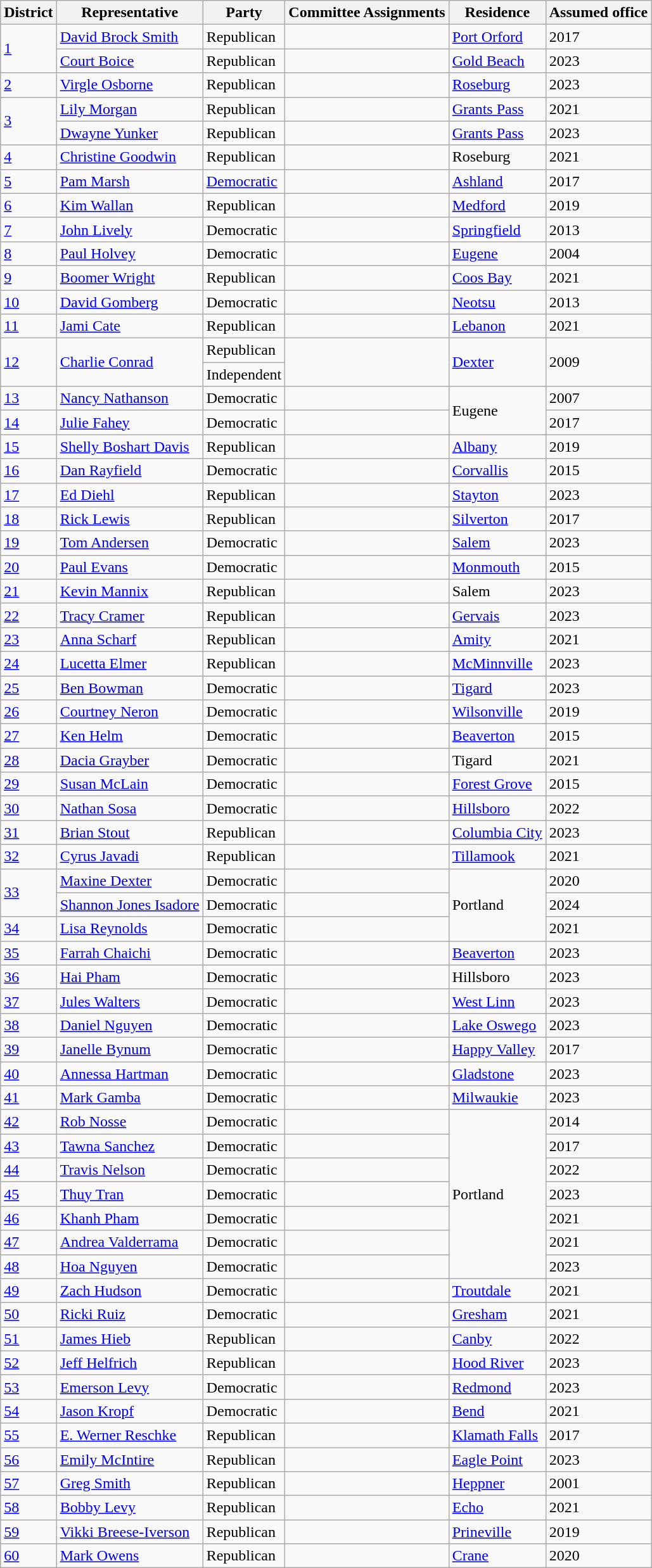<table class="wikitable">
<tr>
<th>District</th>
<th>Representative</th>
<th>Party</th>
<th>Committee Assignments</th>
<th>Residence</th>
<th>Assumed office</th>
</tr>
<tr }>
<td rowspan="2"><a href='#'>1</a></td>
<td><a href='#'>David Brock Smith</a></td>
<td>Republican</td>
<td></td>
<td><a href='#'>Port Orford</a></td>
<td>2017</td>
</tr>
<tr>
<td><a href='#'>Court Boice</a></td>
<td>Republican</td>
<td></td>
<td><a href='#'>Gold Beach</a></td>
<td>2023</td>
</tr>
<tr>
<td><a href='#'>2</a></td>
<td><a href='#'>Virgle Osborne</a></td>
<td>Republican</td>
<td></td>
<td><a href='#'>Roseburg</a></td>
<td>2023</td>
</tr>
<tr>
<td rowspan="2"><a href='#'>3</a></td>
<td><a href='#'>Lily Morgan</a></td>
<td>Republican</td>
<td></td>
<td><a href='#'>Grants Pass</a></td>
<td>2021</td>
</tr>
<tr>
<td><a href='#'>Dwayne Yunker</a></td>
<td>Republican</td>
<td></td>
<td><a href='#'>Grants Pass</a></td>
<td>2023</td>
</tr>
<tr>
<td><a href='#'>4</a></td>
<td><a href='#'>Christine Goodwin</a></td>
<td>Republican</td>
<td></td>
<td>Roseburg</td>
<td>2021</td>
</tr>
<tr>
<td><a href='#'>5</a></td>
<td><a href='#'>Pam Marsh</a></td>
<td><a href='#'>Democratic</a></td>
<td></td>
<td><a href='#'>Ashland</a></td>
<td>2017</td>
</tr>
<tr>
<td><a href='#'>6</a></td>
<td><a href='#'>Kim Wallan</a></td>
<td>Republican</td>
<td></td>
<td><a href='#'>Medford</a></td>
<td>2019</td>
</tr>
<tr>
<td><a href='#'>7</a></td>
<td><a href='#'>John Lively</a></td>
<td>Democratic</td>
<td></td>
<td><a href='#'>Springfield</a></td>
<td>2013</td>
</tr>
<tr>
<td><a href='#'>8</a></td>
<td><a href='#'>Paul Holvey</a></td>
<td>Democratic</td>
<td></td>
<td><a href='#'>Eugene</a></td>
<td>2004</td>
</tr>
<tr>
<td><a href='#'>9</a></td>
<td><a href='#'>Boomer Wright</a></td>
<td>Republican</td>
<td></td>
<td><a href='#'>Coos Bay</a></td>
<td>2021</td>
</tr>
<tr>
<td><a href='#'>10</a></td>
<td><a href='#'>David Gomberg</a></td>
<td>Democratic</td>
<td></td>
<td><a href='#'>Neotsu</a></td>
<td>2013</td>
</tr>
<tr>
<td><a href='#'>11</a></td>
<td><a href='#'>Jami Cate</a></td>
<td>Republican</td>
<td></td>
<td><a href='#'>Lebanon</a></td>
<td>2021</td>
</tr>
<tr>
<td rowspan="2"><a href='#'>12</a></td>
<td rowspan="2"><a href='#'>Charlie Conrad</a></td>
<td>Republican</td>
<td rowspan="2"></td>
<td rowspan="2"><a href='#'>Dexter</a></td>
<td rowspan="2">2009</td>
</tr>
<tr>
<td>Independent</td>
</tr>
<tr>
<td><a href='#'>13</a></td>
<td><a href='#'>Nancy Nathanson</a></td>
<td>Democratic</td>
<td></td>
<td rowspan="2">Eugene</td>
<td>2007</td>
</tr>
<tr>
<td><a href='#'>14</a></td>
<td><a href='#'>Julie Fahey</a></td>
<td>Democratic</td>
<td></td>
<td>2017</td>
</tr>
<tr>
<td><a href='#'>15</a></td>
<td><a href='#'>Shelly Boshart Davis</a></td>
<td>Republican</td>
<td></td>
<td><a href='#'>Albany</a></td>
<td>2019</td>
</tr>
<tr>
<td><a href='#'>16</a></td>
<td><a href='#'>Dan Rayfield</a></td>
<td>Democratic</td>
<td></td>
<td><a href='#'>Corvallis</a></td>
<td>2015</td>
</tr>
<tr>
<td><a href='#'>17</a></td>
<td><a href='#'>Ed Diehl</a></td>
<td>Republican</td>
<td></td>
<td><a href='#'>Stayton</a></td>
<td>2023</td>
</tr>
<tr>
<td><a href='#'>18</a></td>
<td><a href='#'>Rick Lewis</a></td>
<td>Republican</td>
<td></td>
<td><a href='#'>Silverton</a></td>
<td>2017</td>
</tr>
<tr>
<td><a href='#'>19</a></td>
<td><a href='#'>Tom Andersen</a></td>
<td>Democratic</td>
<td></td>
<td><a href='#'>Salem</a></td>
<td>2023</td>
</tr>
<tr>
<td><a href='#'>20</a></td>
<td><a href='#'>Paul Evans</a></td>
<td>Democratic</td>
<td></td>
<td><a href='#'>Monmouth</a></td>
<td>2015</td>
</tr>
<tr>
<td><a href='#'>21</a></td>
<td><a href='#'>Kevin Mannix</a></td>
<td>Republican</td>
<td></td>
<td>Salem</td>
<td>2023</td>
</tr>
<tr>
<td><a href='#'>22</a></td>
<td><a href='#'>Tracy Cramer</a></td>
<td>Republican</td>
<td></td>
<td><a href='#'>Gervais</a></td>
<td>2023</td>
</tr>
<tr>
<td><a href='#'>23</a></td>
<td><a href='#'>Anna Scharf</a></td>
<td>Republican</td>
<td></td>
<td><a href='#'>Amity</a></td>
<td>2021</td>
</tr>
<tr>
<td><a href='#'>24</a></td>
<td><a href='#'>Lucetta Elmer</a></td>
<td>Republican</td>
<td></td>
<td><a href='#'>McMinnville</a></td>
<td>2023</td>
</tr>
<tr>
<td><a href='#'>25</a></td>
<td><a href='#'>Ben Bowman</a></td>
<td>Democratic</td>
<td></td>
<td><a href='#'>Tigard</a></td>
<td>2023</td>
</tr>
<tr>
<td><a href='#'>26</a></td>
<td><a href='#'>Courtney Neron</a></td>
<td>Democratic</td>
<td></td>
<td><a href='#'>Wilsonville</a></td>
<td>2019</td>
</tr>
<tr>
<td><a href='#'>27</a></td>
<td><a href='#'>Ken Helm</a></td>
<td>Democratic</td>
<td></td>
<td><a href='#'>Beaverton</a></td>
<td>2015</td>
</tr>
<tr>
<td><a href='#'>28</a></td>
<td><a href='#'>Dacia Grayber</a></td>
<td>Democratic</td>
<td></td>
<td>Tigard</td>
<td>2021</td>
</tr>
<tr>
<td><a href='#'>29</a></td>
<td><a href='#'>Susan McLain</a></td>
<td>Democratic</td>
<td></td>
<td><a href='#'>Forest Grove</a></td>
<td>2015</td>
</tr>
<tr>
<td><a href='#'>30</a></td>
<td><a href='#'>Nathan Sosa</a></td>
<td>Democratic</td>
<td></td>
<td><a href='#'>Hillsboro</a></td>
<td>2022</td>
</tr>
<tr>
<td><a href='#'>31</a></td>
<td><a href='#'>Brian Stout</a></td>
<td>Republican</td>
<td></td>
<td><a href='#'>Columbia City</a></td>
<td>2023</td>
</tr>
<tr>
<td><a href='#'>32</a></td>
<td><a href='#'>Cyrus Javadi</a></td>
<td>Republican</td>
<td></td>
<td><a href='#'>Tillamook</a></td>
<td>2021</td>
</tr>
<tr>
<td rowspan="2"><a href='#'>33</a></td>
<td><a href='#'>Maxine Dexter</a></td>
<td>Democratic</td>
<td></td>
<td rowspan="3">Portland</td>
<td>2020</td>
</tr>
<tr>
<td><a href='#'>Shannon Jones Isadore</a></td>
<td>Democratic</td>
<td></td>
<td>2024</td>
</tr>
<tr>
<td><a href='#'>34</a></td>
<td><a href='#'>Lisa Reynolds</a></td>
<td>Democratic</td>
<td></td>
<td>2021</td>
</tr>
<tr>
<td><a href='#'>35</a></td>
<td><a href='#'>Farrah Chaichi</a></td>
<td>Democratic</td>
<td></td>
<td><a href='#'>Beaverton</a></td>
<td>2023</td>
</tr>
<tr>
<td><a href='#'>36</a></td>
<td><a href='#'>Hai Pham</a></td>
<td>Democratic</td>
<td></td>
<td>Hillsboro</td>
<td>2023</td>
</tr>
<tr>
<td><a href='#'>37</a></td>
<td><a href='#'>Jules Walters</a></td>
<td>Democratic</td>
<td></td>
<td><a href='#'>West Linn</a></td>
<td>2023</td>
</tr>
<tr>
<td><a href='#'>38</a></td>
<td><a href='#'>Daniel Nguyen</a></td>
<td>Democratic</td>
<td></td>
<td><a href='#'>Lake Oswego</a></td>
<td>2023</td>
</tr>
<tr>
<td><a href='#'>39</a></td>
<td><a href='#'>Janelle Bynum</a></td>
<td>Democratic</td>
<td></td>
<td><a href='#'>Happy Valley</a></td>
<td>2017</td>
</tr>
<tr>
<td><a href='#'>40</a></td>
<td><a href='#'>Annessa Hartman</a></td>
<td>Democratic</td>
<td></td>
<td><a href='#'>Gladstone</a></td>
<td>2023</td>
</tr>
<tr>
<td><a href='#'>41</a></td>
<td><a href='#'>Mark Gamba</a></td>
<td>Democratic</td>
<td></td>
<td><a href='#'>Milwaukie</a></td>
<td>2023</td>
</tr>
<tr>
<td><a href='#'>42</a></td>
<td><a href='#'>Rob Nosse</a></td>
<td>Democratic</td>
<td></td>
<td rowspan="7">Portland</td>
<td>2014</td>
</tr>
<tr>
<td><a href='#'>43</a></td>
<td><a href='#'>Tawna Sanchez</a></td>
<td>Democratic</td>
<td></td>
<td>2017</td>
</tr>
<tr>
<td><a href='#'>44</a></td>
<td><a href='#'>Travis Nelson</a></td>
<td>Democratic</td>
<td></td>
<td>2022</td>
</tr>
<tr>
<td><a href='#'>45</a></td>
<td><a href='#'>Thuy Tran</a></td>
<td>Democratic</td>
<td></td>
<td>2023</td>
</tr>
<tr>
<td><a href='#'>46</a></td>
<td><a href='#'>Khanh Pham</a></td>
<td>Democratic</td>
<td></td>
<td>2021</td>
</tr>
<tr>
<td><a href='#'>47</a></td>
<td><a href='#'>Andrea Valderrama</a></td>
<td>Democratic</td>
<td></td>
<td>2021</td>
</tr>
<tr>
<td><a href='#'>48</a></td>
<td><a href='#'>Hoa Nguyen</a></td>
<td>Democratic</td>
<td></td>
<td>2023</td>
</tr>
<tr>
<td><a href='#'>49</a></td>
<td><a href='#'>Zach Hudson</a></td>
<td>Democratic</td>
<td></td>
<td><a href='#'>Troutdale</a></td>
<td>2021</td>
</tr>
<tr>
<td><a href='#'>50</a></td>
<td><a href='#'>Ricki Ruiz</a></td>
<td>Democratic</td>
<td></td>
<td><a href='#'>Gresham</a></td>
<td>2021</td>
</tr>
<tr>
<td><a href='#'>51</a></td>
<td><a href='#'>James Hieb</a></td>
<td>Republican</td>
<td></td>
<td><a href='#'>Canby</a></td>
<td>2022</td>
</tr>
<tr>
<td><a href='#'>52</a></td>
<td><a href='#'>Jeff Helfrich</a></td>
<td>Republican</td>
<td></td>
<td><a href='#'>Hood River</a></td>
<td>2023</td>
</tr>
<tr>
<td><a href='#'>53</a></td>
<td><a href='#'>Emerson Levy</a></td>
<td>Democratic</td>
<td></td>
<td><a href='#'>Redmond</a></td>
<td>2023</td>
</tr>
<tr>
<td><a href='#'>54</a></td>
<td><a href='#'>Jason Kropf</a></td>
<td>Democratic</td>
<td></td>
<td><a href='#'>Bend</a></td>
<td>2021</td>
</tr>
<tr>
<td><a href='#'>55</a></td>
<td><a href='#'>E. Werner Reschke</a></td>
<td>Republican</td>
<td></td>
<td><a href='#'>Klamath Falls</a></td>
<td>2017</td>
</tr>
<tr>
<td><a href='#'>56</a></td>
<td><a href='#'>Emily McIntire</a></td>
<td>Republican</td>
<td></td>
<td><a href='#'>Eagle Point</a></td>
<td>2023</td>
</tr>
<tr>
<td><a href='#'>57</a></td>
<td><a href='#'>Greg Smith</a></td>
<td>Republican</td>
<td></td>
<td><a href='#'>Heppner</a></td>
<td>2001</td>
</tr>
<tr>
<td><a href='#'>58</a></td>
<td><a href='#'>Bobby Levy</a></td>
<td>Republican</td>
<td></td>
<td><a href='#'>Echo</a></td>
<td>2021</td>
</tr>
<tr>
<td><a href='#'>59</a></td>
<td><a href='#'>Vikki Breese-Iverson</a></td>
<td>Republican</td>
<td></td>
<td><a href='#'>Prineville</a></td>
<td>2019</td>
</tr>
<tr>
<td><a href='#'>60</a></td>
<td><a href='#'>Mark Owens</a></td>
<td>Republican</td>
<td></td>
<td><a href='#'>Crane</a></td>
<td>2020</td>
</tr>
</table>
